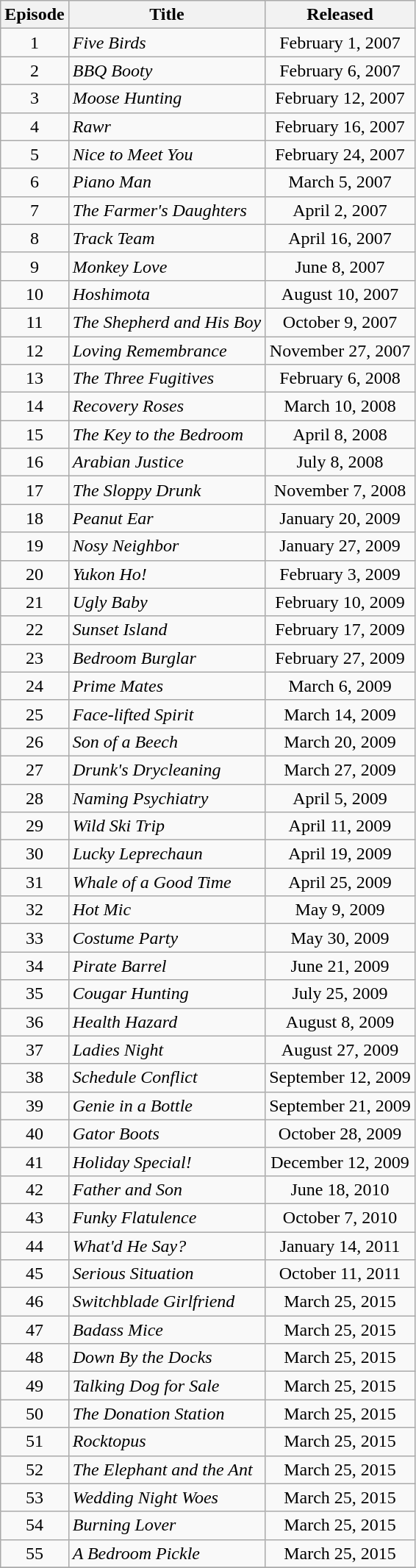<table class="wikitable">
<tr>
<th>Episode</th>
<th>Title</th>
<th>Released</th>
</tr>
<tr>
<td align="center">1</td>
<td><em>Five Birds</em></td>
<td align="center">February 1, 2007</td>
</tr>
<tr>
<td align="center">2</td>
<td><em>BBQ Booty</em></td>
<td align="center">February 6, 2007</td>
</tr>
<tr>
<td align="center">3</td>
<td><em>Moose Hunting</em></td>
<td align="center">February 12, 2007</td>
</tr>
<tr>
<td align="center">4</td>
<td><em>Rawr</em></td>
<td align="center">February 16, 2007</td>
</tr>
<tr>
<td align="center">5</td>
<td><em>Nice to Meet You</em></td>
<td align="center">February 24, 2007</td>
</tr>
<tr>
<td align="center">6</td>
<td><em>Piano Man</em></td>
<td align="center">March 5, 2007</td>
</tr>
<tr>
<td align="center">7</td>
<td><em>The Farmer's Daughters</em></td>
<td align="center">April 2, 2007</td>
</tr>
<tr>
<td align="center">8</td>
<td><em>Track Team</em></td>
<td align="center">April 16, 2007</td>
</tr>
<tr>
<td align="center">9</td>
<td><em>Monkey Love</em></td>
<td align="center">June 8, 2007</td>
</tr>
<tr>
<td align="center">10</td>
<td><em>Hoshimota</em></td>
<td align="center">August 10, 2007</td>
</tr>
<tr>
<td align="center">11</td>
<td><em>The Shepherd and His Boy</em></td>
<td align="center">October 9, 2007</td>
</tr>
<tr>
<td align="center">12</td>
<td><em>Loving Remembrance</em></td>
<td align="center">November 27, 2007</td>
</tr>
<tr>
<td align="center">13</td>
<td><em>The Three Fugitives</em></td>
<td align="center">February 6, 2008</td>
</tr>
<tr>
<td align="center">14</td>
<td><em>Recovery Roses</em></td>
<td align="center">March 10, 2008</td>
</tr>
<tr>
<td align="center">15</td>
<td><em>The Key to the Bedroom</em></td>
<td align="center">April 8, 2008</td>
</tr>
<tr>
<td align="center">16</td>
<td><em>Arabian Justice</em></td>
<td align="center">July 8, 2008</td>
</tr>
<tr>
<td align="center">17</td>
<td><em>The Sloppy Drunk</em></td>
<td align="center">November 7, 2008</td>
</tr>
<tr>
<td align="center">18</td>
<td><em>Peanut Ear</em></td>
<td align="center">January 20, 2009</td>
</tr>
<tr>
<td align="center">19</td>
<td><em>Nosy Neighbor</em></td>
<td align="center">January 27, 2009</td>
</tr>
<tr>
<td align="center">20</td>
<td><em>Yukon Ho!</em></td>
<td align="center">February 3, 2009</td>
</tr>
<tr>
<td align="center">21</td>
<td><em>Ugly Baby</em></td>
<td align="center">February 10, 2009</td>
</tr>
<tr>
<td align="center">22</td>
<td><em>Sunset Island</em></td>
<td align="center">February 17, 2009</td>
</tr>
<tr>
<td align="center">23</td>
<td><em>Bedroom Burglar</em></td>
<td align="center">February 27, 2009</td>
</tr>
<tr>
<td align="center">24</td>
<td><em>Prime Mates</em></td>
<td align="center">March 6, 2009</td>
</tr>
<tr>
<td align="center">25</td>
<td><em>Face-lifted Spirit</em></td>
<td align="center">March 14, 2009</td>
</tr>
<tr>
<td align="center">26</td>
<td><em>Son of a Beech</em></td>
<td align="center">March 20, 2009</td>
</tr>
<tr>
<td align="center">27</td>
<td><em>Drunk's Drycleaning</em></td>
<td align="center">March 27, 2009</td>
</tr>
<tr>
<td align="center">28</td>
<td><em>Naming Psychiatry</em></td>
<td align="center">April 5, 2009</td>
</tr>
<tr>
<td align="center">29</td>
<td><em>Wild Ski Trip</em></td>
<td align="center">April 11, 2009</td>
</tr>
<tr>
<td align="center">30</td>
<td><em>Lucky Leprechaun</em></td>
<td align="center">April 19, 2009</td>
</tr>
<tr>
<td align="center">31</td>
<td><em>Whale of a Good Time</em></td>
<td align="center">April 25, 2009</td>
</tr>
<tr>
<td align="center">32</td>
<td><em>Hot Mic</em></td>
<td align="center">May 9, 2009</td>
</tr>
<tr>
<td align="center">33</td>
<td><em>Costume Party</em></td>
<td align="center">May 30, 2009</td>
</tr>
<tr>
<td align="center">34</td>
<td><em>Pirate Barrel</em></td>
<td align="center">June 21, 2009</td>
</tr>
<tr>
<td align="center">35</td>
<td><em>Cougar Hunting</em></td>
<td align="center">July 25, 2009</td>
</tr>
<tr>
<td align="center">36</td>
<td><em>Health Hazard</em></td>
<td align="center">August 8, 2009</td>
</tr>
<tr>
<td align="center">37</td>
<td><em>Ladies Night</em></td>
<td align="center">August 27, 2009</td>
</tr>
<tr>
<td align="center">38</td>
<td><em>Schedule Conflict</em></td>
<td align="center">September 12, 2009</td>
</tr>
<tr>
<td align="center">39</td>
<td><em>Genie in a Bottle</em></td>
<td align="center">September 21, 2009</td>
</tr>
<tr>
<td align="center">40</td>
<td><em>Gator Boots</em></td>
<td align="center">October 28, 2009</td>
</tr>
<tr>
<td align="center">41</td>
<td><em>Holiday Special!</em></td>
<td align="center">December 12, 2009</td>
</tr>
<tr>
<td align="center">42</td>
<td><em>Father and Son</em></td>
<td align="center">June 18, 2010</td>
</tr>
<tr>
<td align="center">43</td>
<td><em>Funky Flatulence</em></td>
<td align="center">October 7, 2010</td>
</tr>
<tr>
<td align="center">44</td>
<td><em>What'd He Say?</em></td>
<td align="center">January 14, 2011</td>
</tr>
<tr>
<td align="center">45</td>
<td><em>Serious Situation</em></td>
<td align="center">October 11, 2011</td>
</tr>
<tr>
<td align="center">46</td>
<td><em>Switchblade Girlfriend</em></td>
<td align="center">March 25, 2015</td>
</tr>
<tr>
<td align="center">47</td>
<td><em>Badass Mice</em></td>
<td align="center">March 25, 2015</td>
</tr>
<tr>
<td align="center">48</td>
<td><em>Down By the Docks</em></td>
<td align="center">March 25, 2015</td>
</tr>
<tr>
<td align="center">49</td>
<td><em>Talking Dog for Sale</em></td>
<td align="center">March 25, 2015</td>
</tr>
<tr>
<td align="center">50</td>
<td><em>The Donation Station</em></td>
<td align="center">March 25, 2015</td>
</tr>
<tr>
<td align="center">51</td>
<td><em>Rocktopus</em></td>
<td align="center">March 25, 2015</td>
</tr>
<tr>
<td align="center">52</td>
<td><em>The Elephant and the Ant</em></td>
<td align="center">March 25, 2015</td>
</tr>
<tr>
<td align="center">53</td>
<td><em>Wedding Night Woes</em></td>
<td align="center">March 25, 2015</td>
</tr>
<tr>
<td align="center">54</td>
<td><em>Burning Lover</em></td>
<td align="center">March 25, 2015</td>
</tr>
<tr>
<td align="center">55</td>
<td><em>A Bedroom Pickle</em></td>
<td align="center">March 25, 2015</td>
</tr>
<tr>
</tr>
</table>
